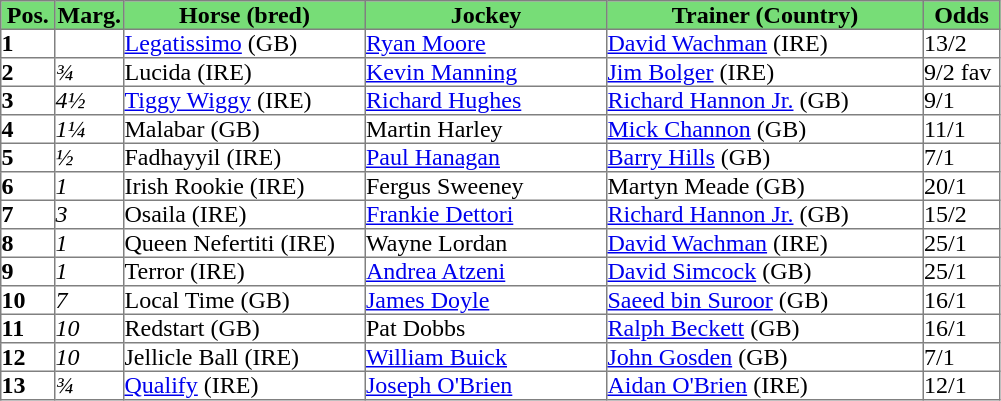<table class = "sortable" | border="1" cellpadding="0" style="border-collapse: collapse;">
<tr style="background:#7d7; text-align:center;">
<th style="width:35px;"><strong>Pos.</strong></th>
<th style="width:45px;"><strong>Marg.</strong></th>
<th style="width:160px;"><strong>Horse (bred)</strong></th>
<th style="width:160px;"><strong>Jockey</strong></th>
<th style="width:210px;"><strong>Trainer (Country)</strong></th>
<th style="width:50px;"><strong>Odds</strong></th>
</tr>
<tr>
<td><strong>1</strong></td>
<td></td>
<td><a href='#'>Legatissimo</a> (GB)</td>
<td><a href='#'>Ryan Moore</a></td>
<td><a href='#'>David Wachman</a> (IRE)</td>
<td>13/2</td>
</tr>
<tr>
<td><strong>2</strong></td>
<td><em>¾</em></td>
<td>Lucida (IRE)</td>
<td><a href='#'>Kevin Manning</a></td>
<td><a href='#'>Jim Bolger</a> (IRE)</td>
<td>9/2 fav</td>
</tr>
<tr>
<td><strong>3</strong></td>
<td><em>4½</em></td>
<td><a href='#'>Tiggy Wiggy</a> (IRE)</td>
<td><a href='#'>Richard Hughes</a></td>
<td><a href='#'>Richard Hannon Jr.</a> (GB)</td>
<td>9/1</td>
</tr>
<tr>
<td><strong>4</strong></td>
<td><em>1¼</em></td>
<td>Malabar (GB)</td>
<td>Martin Harley</td>
<td><a href='#'>Mick Channon</a> (GB)</td>
<td>11/1</td>
</tr>
<tr>
<td><strong>5</strong></td>
<td><em>½</em></td>
<td>Fadhayyil (IRE)</td>
<td><a href='#'>Paul Hanagan</a></td>
<td><a href='#'>Barry Hills</a> (GB)</td>
<td>7/1</td>
</tr>
<tr>
<td><strong>6</strong></td>
<td><em>1</em></td>
<td>Irish Rookie (IRE)</td>
<td>Fergus Sweeney</td>
<td>Martyn Meade (GB)</td>
<td>20/1</td>
</tr>
<tr>
<td><strong>7</strong></td>
<td><em>3</em></td>
<td>Osaila (IRE)</td>
<td><a href='#'>Frankie Dettori</a></td>
<td><a href='#'>Richard Hannon Jr.</a> (GB)</td>
<td>15/2</td>
</tr>
<tr>
<td><strong>8</strong></td>
<td><em>1</em></td>
<td>Queen Nefertiti (IRE)</td>
<td>Wayne Lordan</td>
<td><a href='#'>David Wachman</a> (IRE)</td>
<td>25/1</td>
</tr>
<tr>
<td><strong>9</strong></td>
<td><em>1</em></td>
<td>Terror (IRE)</td>
<td><a href='#'>Andrea Atzeni</a></td>
<td><a href='#'>David Simcock</a> (GB)</td>
<td>25/1</td>
</tr>
<tr>
<td><strong>10</strong></td>
<td><em>7</em></td>
<td>Local Time (GB)</td>
<td><a href='#'>James Doyle</a></td>
<td><a href='#'>Saeed bin Suroor</a> (GB)</td>
<td>16/1</td>
</tr>
<tr>
<td><strong>11</strong></td>
<td><em>10</em></td>
<td>Redstart (GB)</td>
<td>Pat Dobbs</td>
<td><a href='#'>Ralph Beckett</a> (GB)</td>
<td>16/1</td>
</tr>
<tr>
<td><strong>12</strong></td>
<td><em>10</em></td>
<td>Jellicle Ball (IRE)</td>
<td><a href='#'>William Buick</a></td>
<td><a href='#'>John Gosden</a> (GB)</td>
<td>7/1</td>
</tr>
<tr>
<td><strong>13</strong></td>
<td><em>¾</em></td>
<td><a href='#'>Qualify</a> (IRE)</td>
<td><a href='#'>Joseph O'Brien</a></td>
<td><a href='#'>Aidan O'Brien</a> (IRE)</td>
<td>12/1</td>
</tr>
</table>
